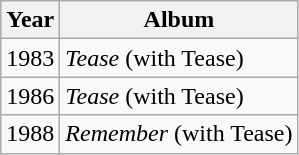<table class="wikitable">
<tr>
<th>Year</th>
<th>Album</th>
</tr>
<tr>
<td>1983</td>
<td><em>Tease</em> (with Tease)</td>
</tr>
<tr>
<td>1986</td>
<td><em>Tease</em> (with Tease)</td>
</tr>
<tr>
<td>1988</td>
<td><em>Remember</em> (with Tease)</td>
</tr>
</table>
